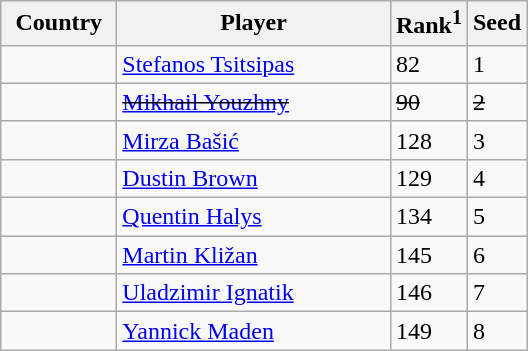<table class="sortable wikitable">
<tr>
<th width="70">Country</th>
<th width="175">Player</th>
<th>Rank<sup>1</sup></th>
<th>Seed</th>
</tr>
<tr>
<td></td>
<td><a href='#'>Stefanos Tsitsipas</a></td>
<td>82</td>
<td>1</td>
</tr>
<tr>
<td><s></s></td>
<td><s><a href='#'>Mikhail Youzhny</a></s></td>
<td><s>90</s></td>
<td><s>2</s></td>
</tr>
<tr>
<td></td>
<td><a href='#'>Mirza Bašić</a></td>
<td>128</td>
<td>3</td>
</tr>
<tr>
<td></td>
<td><a href='#'>Dustin Brown</a></td>
<td>129</td>
<td>4</td>
</tr>
<tr>
<td></td>
<td><a href='#'>Quentin Halys</a></td>
<td>134</td>
<td>5</td>
</tr>
<tr>
<td></td>
<td><a href='#'>Martin Kližan</a></td>
<td>145</td>
<td>6</td>
</tr>
<tr>
<td></td>
<td><a href='#'>Uladzimir Ignatik</a></td>
<td>146</td>
<td>7</td>
</tr>
<tr>
<td></td>
<td><a href='#'>Yannick Maden</a></td>
<td>149</td>
<td>8</td>
</tr>
</table>
